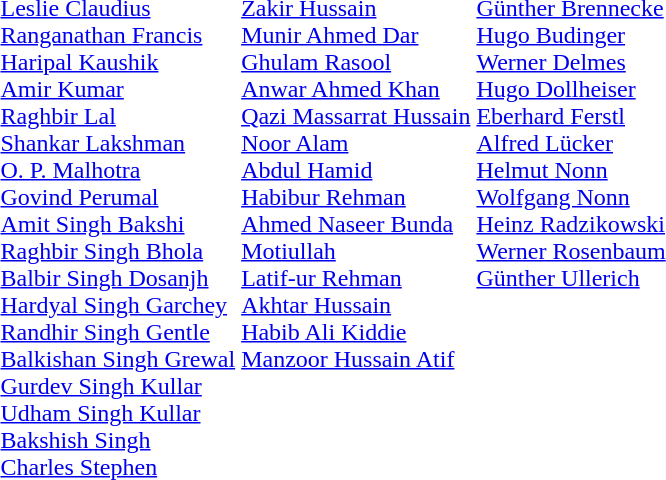<table>
<tr valign=top>
<td><br><a href='#'>Leslie Claudius</a><br><a href='#'>Ranganathan Francis</a><br><a href='#'>Haripal Kaushik</a><br><a href='#'>Amir Kumar</a><br><a href='#'>Raghbir Lal</a><br><a href='#'>Shankar Lakshman</a><br><a href='#'>O. P. Malhotra</a><br><a href='#'>Govind Perumal</a><br><a href='#'>Amit Singh Bakshi</a><br><a href='#'>Raghbir Singh Bhola</a><br><a href='#'>Balbir Singh Dosanjh</a><br><a href='#'>Hardyal Singh Garchey</a><br><a href='#'>Randhir Singh Gentle</a><br><a href='#'>Balkishan Singh Grewal</a><br><a href='#'>Gurdev Singh Kullar</a><br><a href='#'>Udham Singh Kullar</a><br><a href='#'>Bakshish Singh</a><br><a href='#'>Charles Stephen</a></td>
<td><br><a href='#'>Zakir Hussain</a><br><a href='#'>Munir Ahmed Dar</a><br><a href='#'>Ghulam Rasool</a><br><a href='#'>Anwar Ahmed Khan</a><br><a href='#'>Qazi Massarrat Hussain</a><br><a href='#'>Noor Alam</a><br><a href='#'>Abdul Hamid</a><br><a href='#'>Habibur Rehman</a><br><a href='#'>Ahmed Naseer Bunda</a><br><a href='#'>Motiullah</a><br><a href='#'>Latif-ur Rehman</a><br><a href='#'>Akhtar Hussain</a><br><a href='#'>Habib Ali Kiddie</a><br><a href='#'>Manzoor Hussain Atif</a></td>
<td><br><a href='#'>Günther Brennecke</a><br><a href='#'>Hugo Budinger</a><br><a href='#'>Werner Delmes</a><br><a href='#'>Hugo Dollheiser</a><br><a href='#'>Eberhard Ferstl</a><br><a href='#'>Alfred Lücker</a><br><a href='#'>Helmut Nonn</a><br><a href='#'>Wolfgang Nonn</a><br><a href='#'>Heinz Radzikowski</a><br><a href='#'>Werner Rosenbaum</a><br><a href='#'>Günther Ullerich</a></td>
</tr>
</table>
